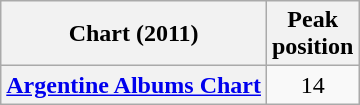<table class="wikitable sortable plainrowheaders">
<tr>
<th align="left">Chart (2011)</th>
<th align="left">Peak<br>position</th>
</tr>
<tr>
<th scope="row"><a href='#'>Argentine Albums Chart</a></th>
<td align="center">14</td>
</tr>
</table>
